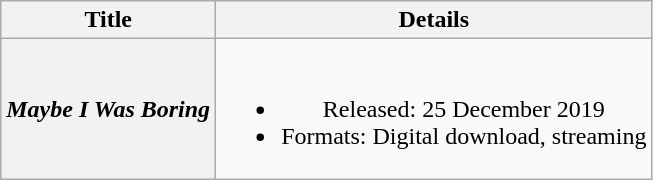<table class="wikitable plainrowheaders" style="text-align:center;">
<tr>
<th scope="col">Title</th>
<th scope="col">Details</th>
</tr>
<tr>
<th scope="row"><em>Maybe I Was Boring</em></th>
<td><br><ul><li>Released: 25 December 2019</li><li>Formats: Digital download, streaming</li></ul></td>
</tr>
</table>
